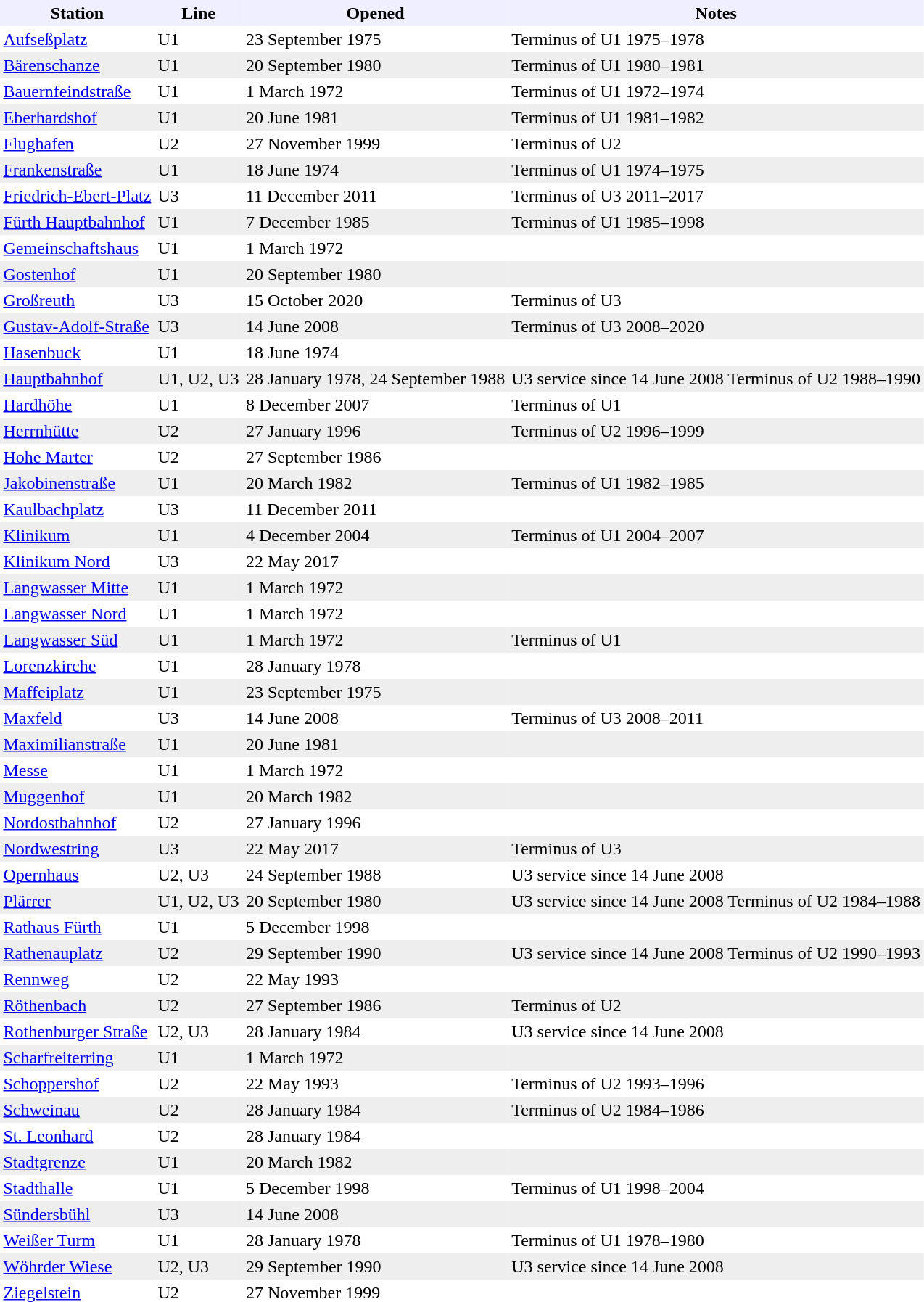<table border=0; cellspacing=0; cellpadding=3;>
<tr style="background-color:#EFEFFF">
<th>Station</th>
<th width=75px>Line</th>
<th>Opened</th>
<th>Notes</th>
</tr>
<tr>
<td><a href='#'>Aufseßplatz</a></td>
<td>U1</td>
<td>23 September 1975</td>
<td>Terminus of U1 1975–1978</td>
</tr>
<tr style="background-color:#EEEEEE">
<td><a href='#'>Bärenschanze</a></td>
<td>U1</td>
<td>20 September 1980</td>
<td>Terminus of U1 1980–1981</td>
</tr>
<tr>
<td><a href='#'>Bauernfeindstraße</a></td>
<td>U1</td>
<td>1 March 1972</td>
<td>Terminus of U1 1972–1974</td>
</tr>
<tr style="background-color:#EEEEEE">
<td><a href='#'>Eberhardshof</a></td>
<td>U1</td>
<td>20 June 1981</td>
<td>Terminus of U1 1981–1982</td>
</tr>
<tr>
<td><a href='#'>Flughafen</a></td>
<td>U2</td>
<td>27 November 1999</td>
<td>Terminus of U2</td>
</tr>
<tr style="background-color:#EEEEEE">
<td><a href='#'>Frankenstraße</a></td>
<td>U1</td>
<td>18 June 1974</td>
<td>Terminus of U1 1974–1975</td>
</tr>
<tr>
<td><a href='#'>Friedrich-Ebert-Platz</a></td>
<td>U3</td>
<td>11 December 2011</td>
<td>Terminus of U3 2011–2017</td>
</tr>
<tr style="background-color:#EEEEEE">
<td><a href='#'>Fürth Hauptbahnhof</a></td>
<td>U1</td>
<td>7 December 1985</td>
<td>Terminus of U1 1985–1998</td>
</tr>
<tr>
<td><a href='#'>Gemeinschaftshaus</a></td>
<td>U1</td>
<td>1 March 1972</td>
<td></td>
</tr>
<tr style="background-color:#EEEEEE">
<td><a href='#'>Gostenhof</a></td>
<td>U1</td>
<td>20 September 1980</td>
<td></td>
</tr>
<tr>
<td><a href='#'>Großreuth</a></td>
<td>U3</td>
<td>15 October 2020</td>
<td>Terminus of U3</td>
</tr>
<tr style="background-color:#EEEEEE">
<td><a href='#'>Gustav-Adolf-Straße</a></td>
<td>U3</td>
<td>14 June 2008</td>
<td>Terminus of U3 2008–2020</td>
</tr>
<tr>
<td><a href='#'>Hasenbuck</a></td>
<td>U1</td>
<td>18 June 1974</td>
<td></td>
</tr>
<tr style="background-color:#EEEEEE">
<td><a href='#'>Hauptbahnhof</a></td>
<td>U1, U2, U3</td>
<td>28 January 1978, 24 September 1988</td>
<td>U3 service since 14 June 2008 Terminus of U2 1988–1990</td>
</tr>
<tr>
<td><a href='#'>Hardhöhe</a></td>
<td>U1</td>
<td>8 December 2007</td>
<td>Terminus of U1</td>
</tr>
<tr style="background-color:#EEEEEE">
<td><a href='#'>Herrnhütte</a></td>
<td>U2</td>
<td>27 January 1996</td>
<td>Terminus of U2 1996–1999</td>
</tr>
<tr>
<td><a href='#'>Hohe Marter</a></td>
<td>U2</td>
<td>27 September 1986</td>
<td></td>
</tr>
<tr style="background-color:#EEEEEE">
<td><a href='#'>Jakobinenstraße</a></td>
<td>U1</td>
<td>20 March 1982</td>
<td>Terminus of U1 1982–1985</td>
</tr>
<tr>
<td><a href='#'>Kaulbachplatz</a></td>
<td>U3</td>
<td>11 December 2011</td>
<td></td>
</tr>
<tr style="background-color:#EEEEEE">
<td><a href='#'>Klinikum</a></td>
<td>U1</td>
<td>4 December 2004</td>
<td>Terminus of U1 2004–2007</td>
</tr>
<tr>
<td><a href='#'>Klinikum Nord</a></td>
<td>U3</td>
<td>22 May 2017</td>
<td></td>
</tr>
<tr style="background-color:#EEEEEE">
<td><a href='#'>Langwasser Mitte</a></td>
<td>U1</td>
<td>1 March 1972</td>
<td></td>
</tr>
<tr>
<td><a href='#'>Langwasser Nord</a></td>
<td>U1</td>
<td>1 March 1972</td>
<td></td>
</tr>
<tr style="background-color:#EEEEEE">
<td><a href='#'>Langwasser Süd</a></td>
<td>U1</td>
<td>1 March 1972</td>
<td>Terminus of U1</td>
</tr>
<tr>
<td><a href='#'>Lorenzkirche</a></td>
<td>U1</td>
<td>28 January 1978</td>
<td></td>
</tr>
<tr style="background-color:#EEEEEE">
<td><a href='#'>Maffeiplatz</a></td>
<td>U1</td>
<td>23 September 1975</td>
<td></td>
</tr>
<tr>
<td><a href='#'>Maxfeld</a></td>
<td>U3</td>
<td>14 June 2008</td>
<td>Terminus of U3 2008–2011</td>
</tr>
<tr style="background-color:#EEEEEE">
<td><a href='#'>Maximilianstraße</a></td>
<td>U1</td>
<td>20 June 1981</td>
<td></td>
</tr>
<tr>
<td><a href='#'>Messe</a></td>
<td>U1</td>
<td>1 March 1972</td>
<td></td>
</tr>
<tr style="background-color:#EEEEEE">
<td><a href='#'>Muggenhof</a></td>
<td>U1</td>
<td>20 March 1982</td>
<td></td>
</tr>
<tr>
<td><a href='#'>Nordostbahnhof</a></td>
<td>U2</td>
<td>27 January 1996</td>
<td></td>
</tr>
<tr style="background-color:#EEEEEE">
<td><a href='#'>Nordwestring</a></td>
<td>U3</td>
<td>22 May 2017</td>
<td>Terminus of U3</td>
</tr>
<tr>
<td><a href='#'>Opernhaus</a></td>
<td>U2, U3</td>
<td>24 September 1988</td>
<td>U3 service since 14 June 2008</td>
</tr>
<tr style="background-color:#EEEEEE">
<td><a href='#'>Plärrer</a></td>
<td>U1, U2, U3</td>
<td>20 September 1980</td>
<td>U3 service since 14 June 2008 Terminus of U2 1984–1988</td>
</tr>
<tr>
<td><a href='#'>Rathaus Fürth</a></td>
<td>U1</td>
<td>5 December 1998</td>
<td></td>
</tr>
<tr style="background-color:#EEEEEE">
<td><a href='#'>Rathenauplatz</a></td>
<td>U2</td>
<td>29 September 1990</td>
<td>U3 service since 14 June 2008 Terminus of U2 1990–1993</td>
</tr>
<tr>
<td><a href='#'>Rennweg</a></td>
<td>U2</td>
<td>22 May 1993</td>
<td></td>
</tr>
<tr style="background-color:#EEEEEE">
<td><a href='#'>Röthenbach</a></td>
<td>U2</td>
<td>27 September 1986</td>
<td>Terminus of U2</td>
</tr>
<tr>
<td><a href='#'>Rothenburger Straße</a></td>
<td>U2, U3</td>
<td>28 January 1984</td>
<td>U3 service since 14 June 2008</td>
</tr>
<tr style="background-color:#EEEEEE">
<td><a href='#'>Scharfreiterring</a></td>
<td>U1</td>
<td>1 March 1972</td>
<td></td>
</tr>
<tr>
<td><a href='#'>Schoppershof</a></td>
<td>U2</td>
<td>22 May 1993</td>
<td>Terminus of U2 1993–1996</td>
</tr>
<tr style="background-color:#EEEEEE">
<td><a href='#'>Schweinau</a></td>
<td>U2</td>
<td>28 January 1984</td>
<td>Terminus of U2 1984–1986</td>
</tr>
<tr>
<td><a href='#'>St. Leonhard</a></td>
<td>U2</td>
<td>28 January 1984</td>
<td></td>
</tr>
<tr style="background-color:#EEEEEE">
<td><a href='#'>Stadtgrenze</a></td>
<td>U1</td>
<td>20 March 1982</td>
<td></td>
</tr>
<tr>
<td><a href='#'>Stadthalle</a></td>
<td>U1</td>
<td>5 December 1998</td>
<td>Terminus of U1 1998–2004</td>
</tr>
<tr style="background-color:#EEEEEE">
<td><a href='#'>Sündersbühl</a></td>
<td>U3</td>
<td>14 June 2008</td>
<td></td>
</tr>
<tr>
<td><a href='#'>Weißer Turm</a></td>
<td>U1</td>
<td>28 January 1978</td>
<td>Terminus of U1 1978–1980</td>
</tr>
<tr style="background-color:#EEEEEE">
<td><a href='#'>Wöhrder Wiese</a></td>
<td>U2, U3</td>
<td>29 September 1990</td>
<td>U3 service since 14 June 2008</td>
</tr>
<tr>
<td><a href='#'>Ziegelstein</a></td>
<td>U2</td>
<td>27 November 1999</td>
<td></td>
</tr>
<tr style="background-color:#EEEEEE">
</tr>
</table>
